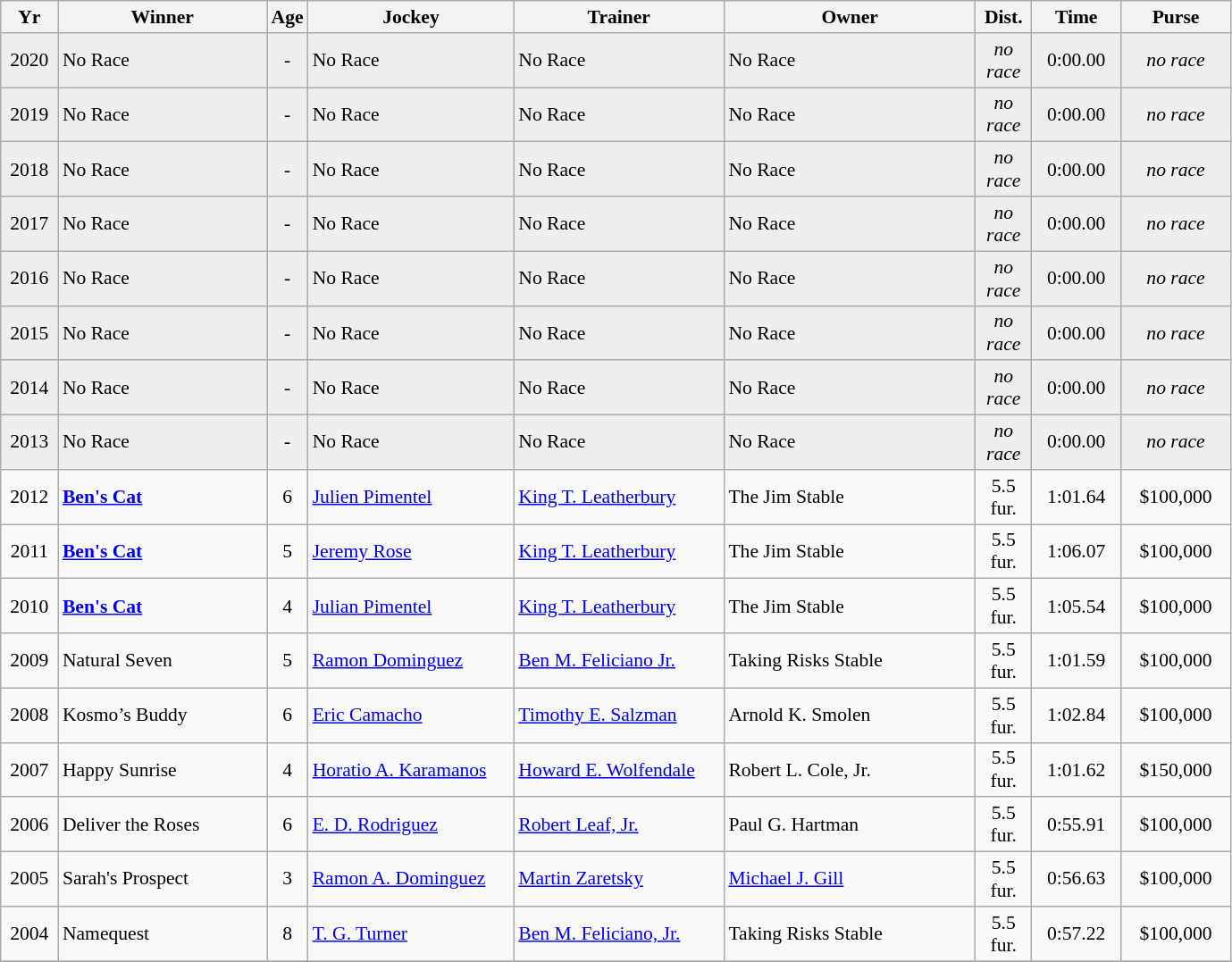<table class="wikitable sortable" style="font-size:90%">
<tr>
<th width="36px">Yr<br></th>
<th width="149px">Winner<br></th>
<th width="20px">Age<br></th>
<th width="147px">Jockey<br></th>
<th width="150px">Trainer<br></th>
<th width="181px">Owner<br></th>
<th width="35px">Dist.<br></th>
<th width="60px">Time<br></th>
<th width="75px">Purse</th>
</tr>
<tr bgcolor="#eeeeee">
<td align=center>2020</td>
<td>No Race</td>
<td align=center>-</td>
<td>No Race</td>
<td>No Race</td>
<td>No Race</td>
<td align=center><em>no race</em></td>
<td align=center>0:00.00</td>
<td align=center><em>no race</em></td>
</tr>
<tr bgcolor="#eeeeee">
<td align=center>2019</td>
<td>No Race</td>
<td align=center>-</td>
<td>No Race</td>
<td>No Race</td>
<td>No Race</td>
<td align=center><em>no race</em></td>
<td align=center>0:00.00</td>
<td align=center><em>no race</em></td>
</tr>
<tr bgcolor="#eeeeee">
<td align=center>2018</td>
<td>No Race</td>
<td align=center>-</td>
<td>No Race</td>
<td>No Race</td>
<td>No Race</td>
<td align=center><em>no race</em></td>
<td align=center>0:00.00</td>
<td align=center><em>no race</em></td>
</tr>
<tr bgcolor="#eeeeee">
<td align=center>2017</td>
<td>No Race</td>
<td align=center>-</td>
<td>No Race</td>
<td>No Race</td>
<td>No Race</td>
<td align=center><em>no race</em></td>
<td align=center>0:00.00</td>
<td align=center><em>no race</em></td>
</tr>
<tr bgcolor="#eeeeee">
<td align=center>2016</td>
<td>No Race</td>
<td align=center>-</td>
<td>No Race</td>
<td>No Race</td>
<td>No Race</td>
<td align=center><em>no race</em></td>
<td align=center>0:00.00</td>
<td align=center><em>no race</em></td>
</tr>
<tr bgcolor="#eeeeee">
<td align=center>2015</td>
<td>No Race</td>
<td align=center>-</td>
<td>No Race</td>
<td>No Race</td>
<td>No Race</td>
<td align=center><em>no race</em></td>
<td align=center>0:00.00</td>
<td align=center><em>no race</em></td>
</tr>
<tr bgcolor="#eeeeee">
<td align=center>2014</td>
<td>No Race</td>
<td align=center>-</td>
<td>No Race</td>
<td>No Race</td>
<td>No Race</td>
<td align=center><em>no race</em></td>
<td align=center>0:00.00</td>
<td align=center><em>no race</em></td>
</tr>
<tr bgcolor="#eeeeee">
<td align=center>2013</td>
<td>No Race</td>
<td align=center>-</td>
<td>No Race</td>
<td>No Race</td>
<td>No Race</td>
<td align=center><em>no race</em></td>
<td align=center>0:00.00</td>
<td align=center><em>no race</em></td>
</tr>
<tr>
<td align=center>2012</td>
<td><strong><a href='#'>Ben's Cat</a></strong></td>
<td align=center>6</td>
<td><a href='#'>Julien Pimentel</a></td>
<td><a href='#'>King T. Leatherbury</a></td>
<td>The Jim Stable</td>
<td align=center>5.5 fur.</td>
<td align=center>1:01.64</td>
<td align=center>$100,000</td>
</tr>
<tr>
<td align=center>2011</td>
<td><strong><a href='#'>Ben's Cat</a></strong></td>
<td align=center>5</td>
<td><a href='#'>Jeremy Rose</a></td>
<td><a href='#'>King T. Leatherbury</a></td>
<td>The Jim Stable</td>
<td align=center>5.5 fur.</td>
<td align=center>1:06.07</td>
<td align=center>$100,000</td>
</tr>
<tr>
<td align=center>2010</td>
<td><strong><a href='#'>Ben's Cat</a></strong></td>
<td align=center>4</td>
<td><a href='#'>Julian Pimentel</a></td>
<td><a href='#'>King T. Leatherbury</a></td>
<td>The Jim Stable</td>
<td align=center>5.5 fur.</td>
<td align=center>1:05.54</td>
<td align=center>$100,000</td>
</tr>
<tr>
<td align=center>2009</td>
<td>Natural Seven</td>
<td align=center>5</td>
<td><a href='#'>Ramon Dominguez</a></td>
<td><a href='#'>Ben M. Feliciano Jr.</a></td>
<td>Taking Risks Stable</td>
<td align=center>5.5 fur.</td>
<td align=center>1:01.59</td>
<td align=center>$100,000</td>
</tr>
<tr>
<td align=center>2008</td>
<td>Kosmo’s Buddy</td>
<td align=center>6</td>
<td><a href='#'>Eric Camacho</a></td>
<td><a href='#'>Timothy E. Salzman</a></td>
<td>Arnold K. Smolen</td>
<td align=center>5.5 fur.</td>
<td align=center>1:02.84</td>
<td align=center>$100,000</td>
</tr>
<tr>
<td align=center>2007</td>
<td>Happy Sunrise</td>
<td align=center>4</td>
<td><a href='#'>Horatio A. Karamanos</a></td>
<td><a href='#'>Howard E. Wolfendale</a></td>
<td>Robert L. Cole, Jr.</td>
<td align=center>5.5 fur.</td>
<td align=center>1:01.62</td>
<td align=center>$150,000</td>
</tr>
<tr>
<td align=center>2006</td>
<td>Deliver the Roses</td>
<td align=center>6</td>
<td><a href='#'>E. D. Rodriguez</a></td>
<td><a href='#'>Robert Leaf, Jr.</a></td>
<td>Paul G. Hartman</td>
<td align=center>5.5 fur.</td>
<td align=center>0:55.91</td>
<td align=center>$100,000</td>
</tr>
<tr>
<td align=center>2005</td>
<td>Sarah's Prospect</td>
<td align=center>3</td>
<td><a href='#'>Ramon A. Dominguez</a></td>
<td><a href='#'>Martin Zaretsky</a></td>
<td><a href='#'>Michael J. Gill</a></td>
<td align=center>5.5 fur.</td>
<td align=center>0:56.63</td>
<td align=center>$100,000</td>
</tr>
<tr>
<td align=center>2004</td>
<td>Namequest</td>
<td align=center>8</td>
<td><a href='#'>T. G. Turner</a></td>
<td><a href='#'>Ben M. Feliciano, Jr.</a></td>
<td>Taking Risks Stable</td>
<td align=center>5.5 fur.</td>
<td align=center>0:57.22</td>
<td align=center>$100,000</td>
</tr>
<tr>
</tr>
</table>
